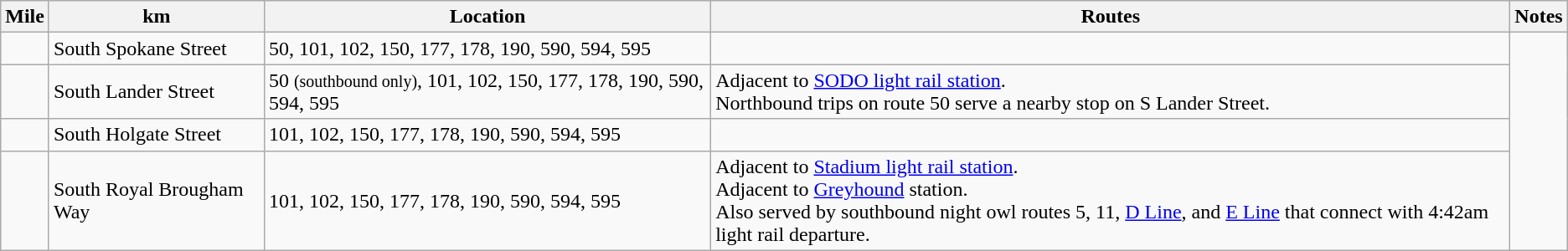<table class="wikitable">
<tr>
<th>Mile</th>
<th>km</th>
<th>Location</th>
<th>Routes</th>
<th>Notes</th>
</tr>
<tr>
<td></td>
<td>South Spokane Street</td>
<td>50, 101, 102, 150, 177, 178, 190, 590, 594, 595</td>
<td></td>
</tr>
<tr>
<td></td>
<td>South Lander Street</td>
<td>50 <small>(southbound only)</small>, 101, 102, 150, 177, 178, 190, 590, 594, 595</td>
<td>Adjacent to <a href='#'>SODO light rail station</a>.<br>Northbound trips on route 50 serve a nearby stop on S Lander Street.</td>
</tr>
<tr>
<td></td>
<td>South Holgate Street</td>
<td>101, 102, 150, 177, 178, 190, 590, 594, 595</td>
<td></td>
</tr>
<tr>
<td></td>
<td>South Royal Brougham Way</td>
<td>101, 102, 150, 177, 178, 190, 590, 594, 595</td>
<td>Adjacent to <a href='#'>Stadium light rail station</a>.<br>Adjacent to <a href='#'>Greyhound</a> station.<br>Also served by southbound night owl routes 5, 11, <a href='#'>D Line</a>, and <a href='#'>E Line</a> that connect with 4:42am light rail departure.</td>
</tr>
</table>
